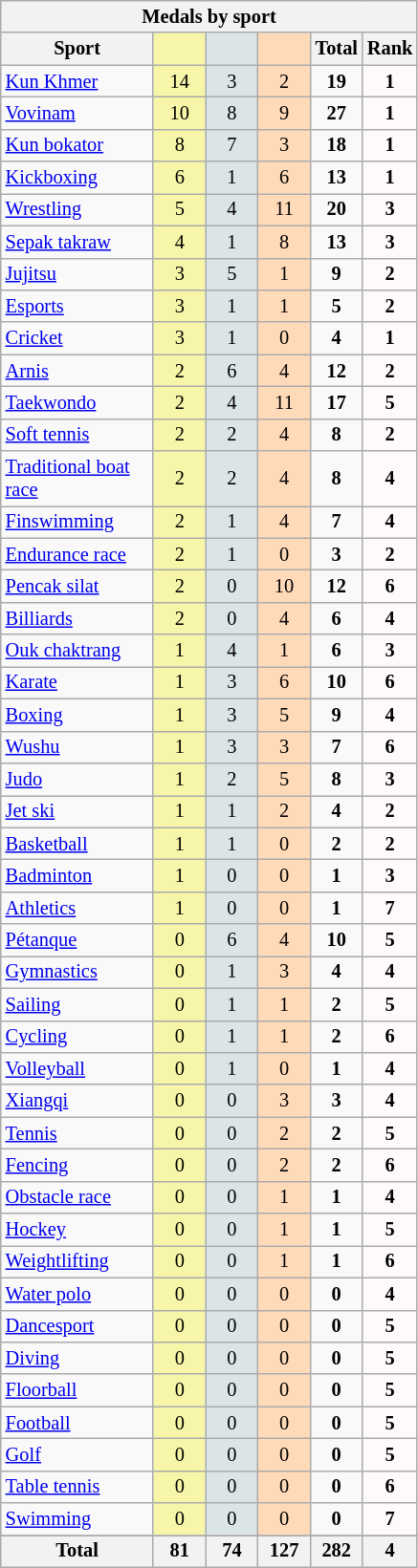<table class="wikitable sortable" style="font-size:85%;float:center;text-align:center">
<tr>
<th colspan=6><strong>Medals by sport</strong></th>
</tr>
<tr>
<th width=100>Sport</th>
<th scope="col" width=30 style="background:#F7F6A8;"></th>
<th scope="col" width=30 style="background:#DCE5E5;"></th>
<th scope="col" width=30 style="background:#FFDAB9;"></th>
<th width=30>Total</th>
<th width=30>Rank</th>
</tr>
<tr>
<td align="left"><a href='#'>Kun Khmer</a></td>
<td style="background:#F7F6A8;">14</td>
<td style="background:#DCE5E5;">3</td>
<td style="background:#FFDAB9;">2</td>
<td><strong>19</strong></td>
<td style="background:#FFFAFA;"><strong>1</strong></td>
</tr>
<tr>
<td align="left"><a href='#'>Vovinam</a></td>
<td style="background:#F7F6A8;">10</td>
<td style="background:#DCE5E5;">8</td>
<td style="background:#FFDAB9;">9</td>
<td><strong>27</strong></td>
<td style="background:#FFFAFA;"><strong>1</strong></td>
</tr>
<tr>
<td align="left"><a href='#'>Kun bokator</a></td>
<td style="background:#F7F6A8;">8</td>
<td style="background:#DCE5E5;">7</td>
<td style="background:#FFDAB9;">3</td>
<td><strong>18</strong></td>
<td style="background:#FFFAFA;"><strong>1</strong></td>
</tr>
<tr>
<td align="left"><a href='#'>Kickboxing</a></td>
<td style="background:#F7F6A8;">6</td>
<td style="background:#DCE5E5;">1</td>
<td style="background:#FFDAB9;">6</td>
<td><strong>13</strong></td>
<td style="background:#FFFAFA;"><strong>1</strong></td>
</tr>
<tr>
<td align="left"><a href='#'>Wrestling</a></td>
<td style="background:#F7F6A8;">5</td>
<td style="background:#DCE5E5;">4</td>
<td style="background:#FFDAB9;">11</td>
<td><strong>20</strong></td>
<td style="background:#FFFAFA;"><strong>3</strong></td>
</tr>
<tr>
<td align="left"><a href='#'>Sepak takraw</a></td>
<td style="background:#F7F6A8;">4</td>
<td style="background:#DCE5E5;">1</td>
<td style="background:#FFDAB9;">8</td>
<td><strong>13</strong></td>
<td style="background:#FFFAFA;"><strong>3</strong></td>
</tr>
<tr>
<td align="left"><a href='#'>Jujitsu</a></td>
<td style="background:#F7F6A8;">3</td>
<td style="background:#DCE5E5;">5</td>
<td style="background:#FFDAB9;">1</td>
<td><strong>9</strong></td>
<td style="background:#FFFAFA;"><strong>2</strong></td>
</tr>
<tr>
<td align="left"><a href='#'>Esports</a></td>
<td style="background:#F7F6A8;">3</td>
<td style="background:#DCE5E5;">1</td>
<td style="background:#FFDAB9;">1</td>
<td><strong>5</strong></td>
<td style="background:#FFFAFA;"><strong>2</strong></td>
</tr>
<tr>
<td align="left"><a href='#'>Cricket</a></td>
<td style="background:#F7F6A8;">3</td>
<td style="background:#DCE5E5;">1</td>
<td style="background:#FFDAB9;">0</td>
<td><strong>4</strong></td>
<td style="background:#FFFAFA;"><strong>1</strong></td>
</tr>
<tr>
<td align="left"><a href='#'>Arnis</a></td>
<td style="background:#F7F6A8;">2</td>
<td style="background:#DCE5E5;">6</td>
<td style="background:#FFDAB9;">4</td>
<td><strong>12</strong></td>
<td style="background:#FFFAFA;"><strong>2</strong></td>
</tr>
<tr>
<td align="left"><a href='#'>Taekwondo</a></td>
<td style="background:#F7F6A8;">2</td>
<td style="background:#DCE5E5;">4</td>
<td style="background:#FFDAB9;">11</td>
<td><strong>17</strong></td>
<td style="background:#FFFAFA;"><strong>5</strong></td>
</tr>
<tr>
<td align="left"><a href='#'>Soft tennis</a></td>
<td style="background:#F7F6A8;">2</td>
<td style="background:#DCE5E5;">2</td>
<td style="background:#FFDAB9;">4</td>
<td><strong>8</strong></td>
<td style="background:#FFFAFA;"><strong>2</strong></td>
</tr>
<tr>
<td align="left"><a href='#'>Traditional boat race</a></td>
<td style="background:#F7F6A8;">2</td>
<td style="background:#DCE5E5;">2</td>
<td style="background:#FFDAB9;">4</td>
<td><strong>8</strong></td>
<td style="background:#FFFAFA;"><strong>4</strong></td>
</tr>
<tr>
<td align="left"><a href='#'>Finswimming</a></td>
<td style="background:#F7F6A8;">2</td>
<td style="background:#DCE5E5;">1</td>
<td style="background:#FFDAB9;">4</td>
<td><strong>7</strong></td>
<td style="background:#FFFAFA;"><strong>4</strong></td>
</tr>
<tr>
<td align="left"><a href='#'>Endurance race</a></td>
<td style="background:#F7F6A8;">2</td>
<td style="background:#DCE5E5;">1</td>
<td style="background:#FFDAB9;">0</td>
<td><strong>3</strong></td>
<td style="background:#FFFAFA;"><strong>2</strong></td>
</tr>
<tr>
<td align="left"><a href='#'>Pencak silat</a></td>
<td style="background:#F7F6A8;">2</td>
<td style="background:#DCE5E5;">0</td>
<td style="background:#FFDAB9;">10</td>
<td><strong>12</strong></td>
<td style="background:#FFFAFA;"><strong>6</strong></td>
</tr>
<tr>
<td align="left"><a href='#'>Billiards</a></td>
<td style="background:#F7F6A8;">2</td>
<td style="background:#DCE5E5;">0</td>
<td style="background:#FFDAB9;">4</td>
<td><strong>6</strong></td>
<td style="background:#FFFAFA;"><strong>4</strong></td>
</tr>
<tr>
<td align="left"><a href='#'>Ouk chaktrang</a></td>
<td style="background:#F7F6A8;">1</td>
<td style="background:#DCE5E5;">4</td>
<td style="background:#FFDAB9;">1</td>
<td><strong>6</strong></td>
<td style="background:#FFFAFA;"><strong>3</strong></td>
</tr>
<tr>
<td align="left"><a href='#'>Karate</a></td>
<td style="background:#F7F6A8;">1</td>
<td style="background:#DCE5E5;">3</td>
<td style="background:#FFDAB9;">6</td>
<td><strong>10</strong></td>
<td style="background:#FFFAFA;"><strong>6</strong></td>
</tr>
<tr>
<td align="left"><a href='#'>Boxing</a></td>
<td style="background:#F7F6A8;">1</td>
<td style="background:#DCE5E5;">3</td>
<td style="background:#FFDAB9;">5</td>
<td><strong>9</strong></td>
<td style="background:#FFFAFA;"><strong>4</strong></td>
</tr>
<tr>
<td align="left"><a href='#'>Wushu</a></td>
<td style="background:#F7F6A8;">1</td>
<td style="background:#DCE5E5;">3</td>
<td style="background:#FFDAB9;">3</td>
<td><strong>7</strong></td>
<td style="background:#FFFAFA;"><strong>6</strong></td>
</tr>
<tr>
<td align="left"><a href='#'>Judo</a></td>
<td style="background:#F7F6A8;">1</td>
<td style="background:#DCE5E5;">2</td>
<td style="background:#FFDAB9;">5</td>
<td><strong>8</strong></td>
<td style="background:#FFFAFA;"><strong>3</strong></td>
</tr>
<tr>
<td align="left"><a href='#'>Jet ski</a></td>
<td style="background:#F7F6A8;">1</td>
<td style="background:#DCE5E5;">1</td>
<td style="background:#FFDAB9;">2</td>
<td><strong>4</strong></td>
<td style="background:#FFFAFA;"><strong>2</strong></td>
</tr>
<tr>
<td align="left"><a href='#'>Basketball</a></td>
<td style="background:#F7F6A8;">1</td>
<td style="background:#DCE5E5;">1</td>
<td style="background:#FFDAB9;">0</td>
<td><strong>2</strong></td>
<td style="background:#FFFAFA;"><strong>2</strong></td>
</tr>
<tr>
<td align="left"><a href='#'>Badminton</a></td>
<td style="background:#F7F6A8;">1</td>
<td style="background:#DCE5E5;">0</td>
<td style="background:#FFDAB9;">0</td>
<td><strong>1</strong></td>
<td style="background:#FFFAFA;"><strong>3</strong></td>
</tr>
<tr>
<td align="left"><a href='#'>Athletics</a></td>
<td style="background:#F7F6A8;">1</td>
<td style="background:#DCE5E5;">0</td>
<td style="background:#FFDAB9;">0</td>
<td><strong>1</strong></td>
<td style="background:#FFFAFA;"><strong>7</strong></td>
</tr>
<tr>
<td align="left"><a href='#'>Pétanque</a></td>
<td style="background:#F7F6A8;">0</td>
<td style="background:#DCE5E5;">6</td>
<td style="background:#FFDAB9;">4</td>
<td><strong>10</strong></td>
<td style="background:#FFFAFA;"><strong>5</strong></td>
</tr>
<tr>
<td align="left"><a href='#'>Gymnastics</a></td>
<td style="background:#F7F6A8;">0</td>
<td style="background:#DCE5E5;">1</td>
<td style="background:#FFDAB9;">3</td>
<td><strong>4</strong></td>
<td style="background:#FFFAFA;"><strong>4</strong></td>
</tr>
<tr>
<td align="left"><a href='#'>Sailing</a></td>
<td style="background:#F7F6A8;">0</td>
<td style="background:#DCE5E5;">1</td>
<td style="background:#FFDAB9;">1</td>
<td><strong>2</strong></td>
<td style="background:#FFFAFA;"><strong>5</strong></td>
</tr>
<tr>
<td align="left"><a href='#'>Cycling</a></td>
<td style="background:#F7F6A8;">0</td>
<td style="background:#DCE5E5;">1</td>
<td style="background:#FFDAB9;">1</td>
<td><strong>2</strong></td>
<td style="background:#FFFAFA;"><strong>6</strong></td>
</tr>
<tr>
<td align="left"><a href='#'>Volleyball</a></td>
<td style="background:#F7F6A8;">0</td>
<td style="background:#DCE5E5;">1</td>
<td style="background:#FFDAB9;">0</td>
<td><strong>1</strong></td>
<td style="background:#FFFAFA;"><strong>4</strong></td>
</tr>
<tr>
<td align="left"><a href='#'>Xiangqi</a></td>
<td style="background:#F7F6A8;">0</td>
<td style="background:#DCE5E5;">0</td>
<td style="background:#FFDAB9;">3</td>
<td><strong>3</strong></td>
<td style="background:#FFFAFA;"><strong>4</strong></td>
</tr>
<tr>
<td align="left"><a href='#'>Tennis</a></td>
<td style="background:#F7F6A8;">0</td>
<td style="background:#DCE5E5;">0</td>
<td style="background:#FFDAB9;">2</td>
<td><strong>2</strong></td>
<td style="background:#FFFAFA;"><strong>5</strong></td>
</tr>
<tr>
<td align="left"><a href='#'>Fencing</a></td>
<td style="background:#F7F6A8;">0</td>
<td style="background:#DCE5E5;">0</td>
<td style="background:#FFDAB9;">2</td>
<td><strong>2</strong></td>
<td style="background:#FFFAFA;"><strong>6</strong></td>
</tr>
<tr>
<td align="left"><a href='#'>Obstacle race</a></td>
<td style="background:#F7F6A8;">0</td>
<td style="background:#DCE5E5;">0</td>
<td style="background:#FFDAB9;">1</td>
<td><strong>1</strong></td>
<td style="background:#FFFAFA;"><strong>4</strong></td>
</tr>
<tr>
<td align="left"><a href='#'>Hockey</a></td>
<td style="background:#F7F6A8;">0</td>
<td style="background:#DCE5E5;">0</td>
<td style="background:#FFDAB9;">1</td>
<td><strong>1</strong></td>
<td style="background:#FFFAFA;"><strong>5</strong></td>
</tr>
<tr>
<td align="left"><a href='#'>Weightlifting</a></td>
<td style="background:#F7F6A8;">0</td>
<td style="background:#DCE5E5;">0</td>
<td style="background:#FFDAB9;">1</td>
<td><strong>1</strong></td>
<td style="background:#FFFAFA;"><strong>6</strong></td>
</tr>
<tr>
<td align="left"><a href='#'>Water polo</a></td>
<td style="background:#F7F6A8;">0</td>
<td style="background:#DCE5E5;">0</td>
<td style="background:#FFDAB9;">0</td>
<td><strong>0</strong></td>
<td style="background:#FFFAFA;"><strong>4</strong></td>
</tr>
<tr>
<td align="left"><a href='#'>Dancesport</a></td>
<td style="background:#F7F6A8;">0</td>
<td style="background:#DCE5E5;">0</td>
<td style="background:#FFDAB9;">0</td>
<td><strong>0</strong></td>
<td style="background:#FFFAFA;"><strong>5</strong></td>
</tr>
<tr>
<td align="left"><a href='#'>Diving</a></td>
<td style="background:#F7F6A8;">0</td>
<td style="background:#DCE5E5;">0</td>
<td style="background:#FFDAB9;">0</td>
<td><strong>0</strong></td>
<td style="background:#FFFAFA;"><strong>5</strong></td>
</tr>
<tr>
<td align="left"><a href='#'>Floorball</a></td>
<td style="background:#F7F6A8;">0</td>
<td style="background:#DCE5E5;">0</td>
<td style="background:#FFDAB9;">0</td>
<td><strong>0</strong></td>
<td style="background:#FFFAFA;"><strong>5</strong></td>
</tr>
<tr>
<td align="left"><a href='#'>Football</a></td>
<td style="background:#F7F6A8;">0</td>
<td style="background:#DCE5E5;">0</td>
<td style="background:#FFDAB9;">0</td>
<td><strong>0</strong></td>
<td style="background:#FFFAFA;"><strong>5</strong></td>
</tr>
<tr>
<td align="left"><a href='#'>Golf</a></td>
<td style="background:#F7F6A8;">0</td>
<td style="background:#DCE5E5;">0</td>
<td style="background:#FFDAB9;">0</td>
<td><strong>0</strong></td>
<td style="background:#FFFAFA;"><strong>5</strong></td>
</tr>
<tr>
<td align="left"><a href='#'>Table tennis</a></td>
<td style="background:#F7F6A8;">0</td>
<td style="background:#DCE5E5;">0</td>
<td style="background:#FFDAB9;">0</td>
<td><strong>0</strong></td>
<td style="background:#FFFAFA;"><strong>6</strong></td>
</tr>
<tr>
<td align="left"><a href='#'>Swimming</a></td>
<td style="background:#F7F6A8;">0</td>
<td style="background:#DCE5E5;">0</td>
<td style="background:#FFDAB9;">0</td>
<td><strong>0</strong></td>
<td style="background:#FFFAFA;"><strong>7</strong></td>
</tr>
<tr>
</tr>
<tr class="sortbottom">
<th>Total</th>
<th>81</th>
<th>74</th>
<th>127</th>
<th>282</th>
<th>4</th>
</tr>
</table>
